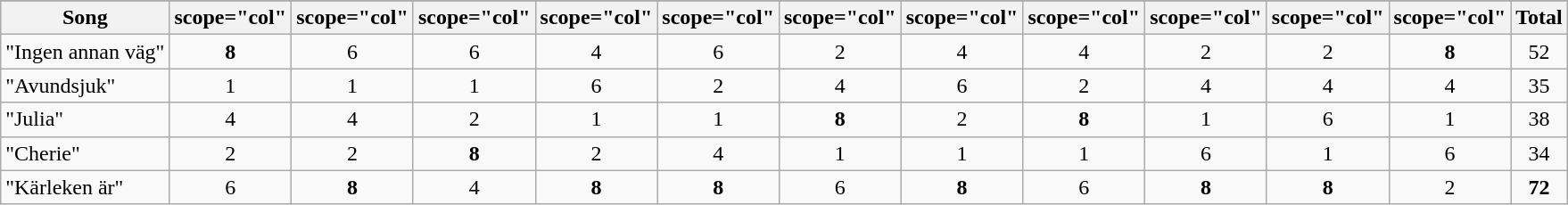<table class="wikitable plainrowheaders" style="margin: 1em auto 1em auto; text-align:center;">
<tr>
</tr>
<tr>
<th scope="col">Song</th>
<th>scope="col" </th>
<th>scope="col" </th>
<th>scope="col" </th>
<th>scope="col" </th>
<th>scope="col" </th>
<th>scope="col" </th>
<th>scope="col" </th>
<th>scope="col" </th>
<th>scope="col" </th>
<th>scope="col" </th>
<th>scope="col" </th>
<th scope="col">Total</th>
</tr>
<tr>
<td align="left">"Ingen annan väg"</td>
<td><strong>8</strong></td>
<td>6</td>
<td>6</td>
<td>4</td>
<td>6</td>
<td>2</td>
<td>4</td>
<td>4</td>
<td>2</td>
<td>2</td>
<td><strong>8</strong></td>
<td>52</td>
</tr>
<tr>
<td align="left">"Avundsjuk"</td>
<td>1</td>
<td>1</td>
<td>1</td>
<td>6</td>
<td>2</td>
<td>4</td>
<td>6</td>
<td>2</td>
<td>4</td>
<td>4</td>
<td>4</td>
<td>35</td>
</tr>
<tr>
<td align="left">"Julia"</td>
<td>4</td>
<td>4</td>
<td>2</td>
<td>1</td>
<td>1</td>
<td><strong>8</strong></td>
<td>2</td>
<td><strong>8</strong></td>
<td>1</td>
<td>6</td>
<td>1</td>
<td>38</td>
</tr>
<tr>
<td align="left">"Cherie"</td>
<td>2</td>
<td>2</td>
<td><strong>8</strong></td>
<td>2</td>
<td>4</td>
<td>1</td>
<td>1</td>
<td>1</td>
<td>6</td>
<td>1</td>
<td>6</td>
<td>34</td>
</tr>
<tr>
<td align="left">"Kärleken är"</td>
<td>6</td>
<td><strong>8</strong></td>
<td>4</td>
<td><strong>8</strong></td>
<td><strong>8</strong></td>
<td>6</td>
<td><strong>8</strong></td>
<td>6</td>
<td><strong>8</strong></td>
<td><strong>8</strong></td>
<td>2</td>
<td><strong>72</strong></td>
</tr>
</table>
